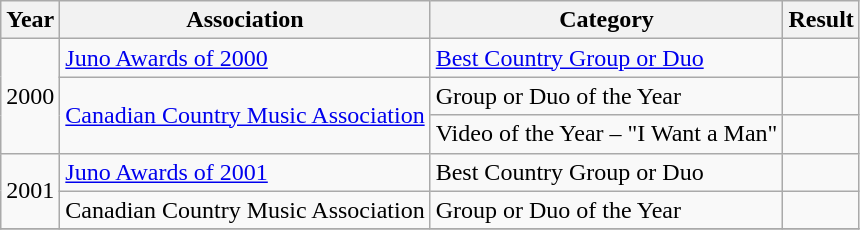<table class="wikitable">
<tr>
<th>Year</th>
<th>Association</th>
<th>Category</th>
<th>Result</th>
</tr>
<tr>
<td rowspan="3">2000</td>
<td><a href='#'>Juno Awards of 2000</a></td>
<td><a href='#'>Best Country Group or Duo</a></td>
<td></td>
</tr>
<tr>
<td rowspan="2"><a href='#'>Canadian Country Music Association</a></td>
<td>Group or Duo of the Year</td>
<td></td>
</tr>
<tr>
<td>Video of the Year – "I Want a Man"</td>
<td></td>
</tr>
<tr>
<td rowspan="2">2001</td>
<td><a href='#'>Juno Awards of 2001</a></td>
<td>Best Country Group or Duo</td>
<td></td>
</tr>
<tr>
<td>Canadian Country Music Association</td>
<td>Group or Duo of the Year</td>
<td></td>
</tr>
<tr>
</tr>
</table>
